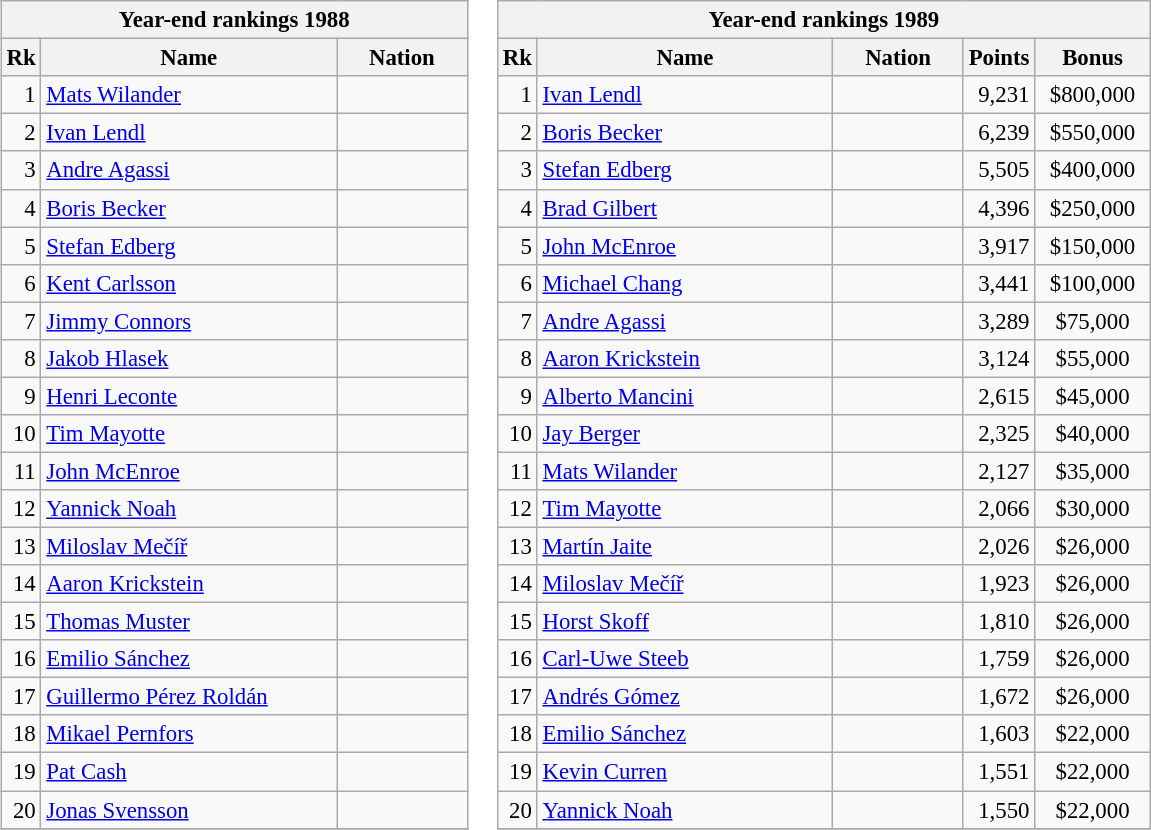<table>
<tr valign="top">
<td><br><table class="wikitable" style="font-size:95%">
<tr>
<th colspan="3">Year-end rankings 1988</th>
</tr>
<tr>
<th>Rk</th>
<th style="width:190px;">Name</th>
<th width="80">Nation</th>
</tr>
<tr>
<td align="right">1</td>
<td><a href='#'>Mats Wilander</a></td>
<td></td>
</tr>
<tr>
<td align="right">2</td>
<td><a href='#'>Ivan Lendl</a></td>
<td></td>
</tr>
<tr>
<td align="right">3</td>
<td><a href='#'>Andre Agassi</a></td>
<td></td>
</tr>
<tr>
<td align="right">4</td>
<td><a href='#'>Boris Becker</a></td>
<td></td>
</tr>
<tr>
<td align="right">5</td>
<td><a href='#'>Stefan Edberg</a></td>
<td></td>
</tr>
<tr>
<td align="right">6</td>
<td><a href='#'>Kent Carlsson</a></td>
<td></td>
</tr>
<tr>
<td align="right">7</td>
<td><a href='#'>Jimmy Connors</a></td>
<td></td>
</tr>
<tr>
<td align="right">8</td>
<td><a href='#'>Jakob Hlasek</a></td>
<td></td>
</tr>
<tr>
<td align="right">9</td>
<td><a href='#'>Henri Leconte</a></td>
<td></td>
</tr>
<tr>
<td align="right">10</td>
<td><a href='#'>Tim Mayotte</a></td>
<td></td>
</tr>
<tr>
<td align="right">11</td>
<td><a href='#'>John McEnroe</a></td>
<td></td>
</tr>
<tr>
<td align="right">12</td>
<td><a href='#'>Yannick Noah</a></td>
<td></td>
</tr>
<tr>
<td align="right">13</td>
<td><a href='#'>Miloslav Mečíř</a></td>
<td></td>
</tr>
<tr>
<td align="right">14</td>
<td><a href='#'>Aaron Krickstein</a></td>
<td></td>
</tr>
<tr>
<td align="right">15</td>
<td><a href='#'>Thomas Muster</a></td>
<td></td>
</tr>
<tr>
<td align="right">16</td>
<td><a href='#'>Emilio Sánchez</a></td>
<td></td>
</tr>
<tr>
<td align="right">17</td>
<td><a href='#'>Guillermo Pérez Roldán</a></td>
<td></td>
</tr>
<tr>
<td align="right">18</td>
<td><a href='#'>Mikael Pernfors</a></td>
<td></td>
</tr>
<tr>
<td align="right">19</td>
<td><a href='#'>Pat Cash</a></td>
<td></td>
</tr>
<tr>
<td align="right">20</td>
<td><a href='#'>Jonas Svensson</a></td>
<td></td>
</tr>
<tr>
</tr>
</table>
</td>
<td><br><table class="wikitable" style="font-size:95%">
<tr>
<th colspan="7">Year-end rankings 1989 </th>
</tr>
<tr valign="top">
<th>Rk</th>
<th style="width:190px;">Name</th>
<th style="width:80px;">Nation</th>
<th>Points</th>
<th style="width:70px;">Bonus</th>
</tr>
<tr>
<td align="right">1</td>
<td><a href='#'>Ivan Lendl</a></td>
<td></td>
<td align="right">9,231</td>
<td align="center">$800,000</td>
</tr>
<tr>
<td align="right">2</td>
<td><a href='#'>Boris Becker</a></td>
<td></td>
<td align="right">6,239</td>
<td align="center">$550,000</td>
</tr>
<tr>
<td align="right">3</td>
<td><a href='#'>Stefan Edberg</a></td>
<td></td>
<td align="right">5,505</td>
<td align="center">$400,000</td>
</tr>
<tr>
<td align="right">4</td>
<td><a href='#'>Brad Gilbert</a></td>
<td></td>
<td align="right">4,396</td>
<td align="center">$250,000</td>
</tr>
<tr>
<td align="right">5</td>
<td><a href='#'>John McEnroe</a></td>
<td></td>
<td align="right">3,917</td>
<td align="center">$150,000</td>
</tr>
<tr>
<td align="right">6</td>
<td><a href='#'>Michael Chang</a></td>
<td></td>
<td align="right">3,441</td>
<td align="center">$100,000</td>
</tr>
<tr>
<td align="right">7</td>
<td><a href='#'>Andre Agassi</a></td>
<td></td>
<td align="right">3,289</td>
<td align="center">$75,000</td>
</tr>
<tr>
<td align="right">8</td>
<td><a href='#'>Aaron Krickstein</a></td>
<td></td>
<td align="right">3,124</td>
<td align="center">$55,000</td>
</tr>
<tr>
<td align="right">9</td>
<td><a href='#'>Alberto Mancini</a></td>
<td></td>
<td align="right">2,615</td>
<td align="center">$45,000</td>
</tr>
<tr>
<td align="right">10</td>
<td><a href='#'>Jay Berger</a></td>
<td></td>
<td align="right">2,325</td>
<td align="center">$40,000</td>
</tr>
<tr>
<td align="right">11</td>
<td><a href='#'>Mats Wilander</a></td>
<td></td>
<td align="right">2,127</td>
<td align="center">$35,000</td>
</tr>
<tr>
<td align="right">12</td>
<td><a href='#'>Tim Mayotte</a></td>
<td></td>
<td align="right">2,066</td>
<td align="center">$30,000</td>
</tr>
<tr>
<td align="right">13</td>
<td><a href='#'>Martín Jaite</a></td>
<td></td>
<td align="right">2,026</td>
<td align="center">$26,000</td>
</tr>
<tr>
<td align="right">14</td>
<td><a href='#'>Miloslav Mečíř</a></td>
<td></td>
<td align="right">1,923</td>
<td align="center">$26,000</td>
</tr>
<tr>
<td align="right">15</td>
<td><a href='#'>Horst Skoff</a></td>
<td></td>
<td align="right">1,810</td>
<td align="center">$26,000</td>
</tr>
<tr>
<td align="right">16</td>
<td><a href='#'>Carl-Uwe Steeb</a></td>
<td></td>
<td align="right">1,759</td>
<td align="center">$26,000</td>
</tr>
<tr>
<td align="right">17</td>
<td><a href='#'>Andrés Gómez</a></td>
<td></td>
<td align="right">1,672</td>
<td align="center">$26,000</td>
</tr>
<tr>
<td align="right">18</td>
<td><a href='#'>Emilio Sánchez</a></td>
<td></td>
<td align="right">1,603</td>
<td align="center">$22,000</td>
</tr>
<tr>
<td align="right">19</td>
<td><a href='#'>Kevin Curren</a></td>
<td></td>
<td align="right">1,551</td>
<td align="center">$22,000</td>
</tr>
<tr>
<td align="right">20</td>
<td><a href='#'>Yannick Noah</a></td>
<td></td>
<td align="right">1,550</td>
<td align="center">$22,000</td>
</tr>
<tr>
</tr>
</table>
</td>
</tr>
<tr>
</tr>
</table>
